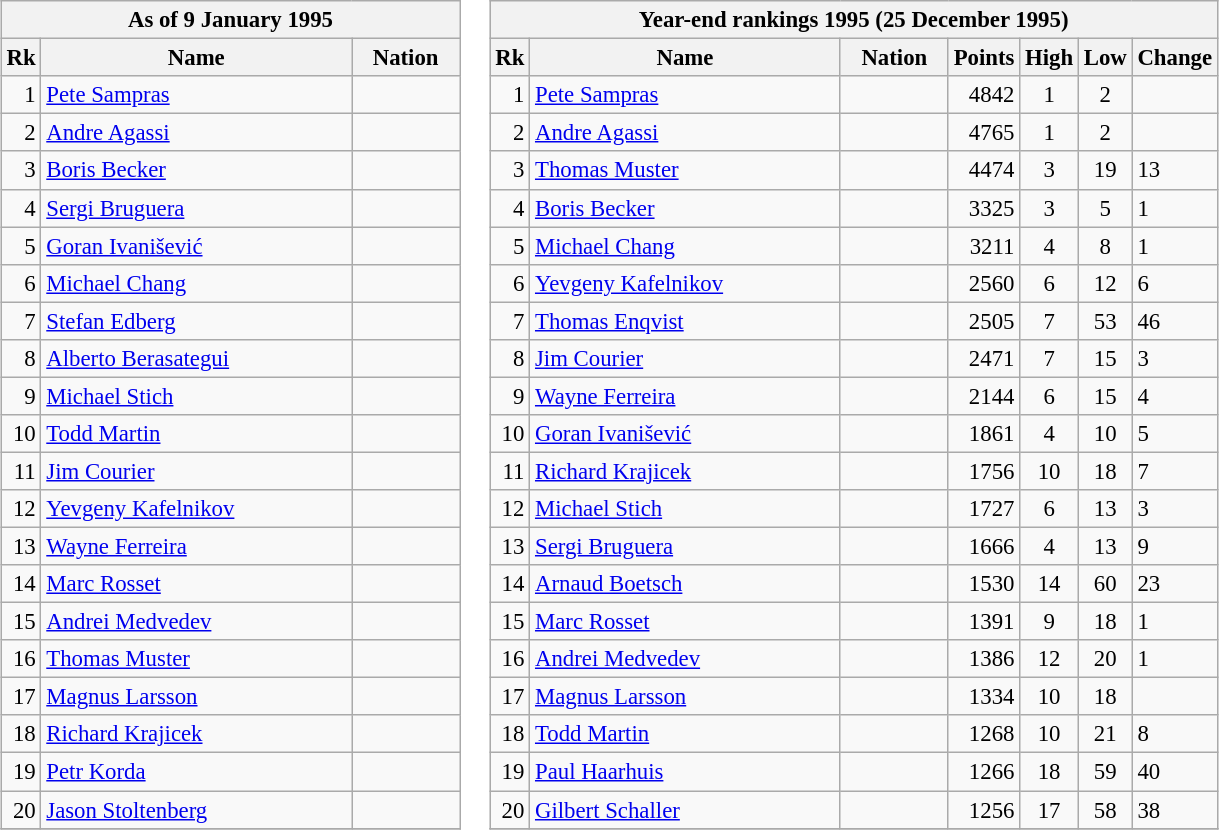<table>
<tr valign="top">
<td><br><table class="wikitable" style="font-size:95%">
<tr>
<th colspan="3">As of 9 January 1995</th>
</tr>
<tr>
<th>Rk</th>
<th width="200">Name</th>
<th width="65">Nation</th>
</tr>
<tr>
<td align="right">1</td>
<td><a href='#'>Pete Sampras</a></td>
<td></td>
</tr>
<tr>
<td align="right">2</td>
<td><a href='#'>Andre Agassi</a></td>
<td></td>
</tr>
<tr>
<td align="right">3</td>
<td><a href='#'>Boris Becker</a></td>
<td></td>
</tr>
<tr>
<td align="right">4</td>
<td><a href='#'>Sergi Bruguera</a></td>
<td></td>
</tr>
<tr>
<td align="right">5</td>
<td><a href='#'>Goran Ivanišević</a></td>
<td></td>
</tr>
<tr>
<td align="right">6</td>
<td><a href='#'>Michael Chang</a></td>
<td></td>
</tr>
<tr>
<td align="right">7</td>
<td><a href='#'>Stefan Edberg</a></td>
<td></td>
</tr>
<tr>
<td align="right">8</td>
<td><a href='#'>Alberto Berasategui</a></td>
<td></td>
</tr>
<tr>
<td align="right">9</td>
<td><a href='#'>Michael Stich</a></td>
<td></td>
</tr>
<tr>
<td align="right">10</td>
<td><a href='#'>Todd Martin</a></td>
<td></td>
</tr>
<tr>
<td align="right">11</td>
<td><a href='#'>Jim Courier</a></td>
<td></td>
</tr>
<tr>
<td align="right">12</td>
<td><a href='#'>Yevgeny Kafelnikov</a></td>
<td></td>
</tr>
<tr>
<td align="right">13</td>
<td><a href='#'>Wayne Ferreira</a></td>
<td></td>
</tr>
<tr>
<td align="right">14</td>
<td><a href='#'>Marc Rosset</a></td>
<td></td>
</tr>
<tr>
<td align="right">15</td>
<td><a href='#'>Andrei Medvedev</a></td>
<td></td>
</tr>
<tr>
<td align="right">16</td>
<td><a href='#'>Thomas Muster</a></td>
<td></td>
</tr>
<tr>
<td align="right">17</td>
<td><a href='#'>Magnus Larsson</a></td>
<td></td>
</tr>
<tr>
<td align="right">18</td>
<td><a href='#'>Richard Krajicek</a></td>
<td></td>
</tr>
<tr>
<td align="right">19</td>
<td><a href='#'>Petr Korda</a></td>
<td></td>
</tr>
<tr>
<td align="right">20</td>
<td><a href='#'>Jason Stoltenberg</a></td>
<td></td>
</tr>
<tr>
</tr>
</table>
</td>
<td><br><table class="wikitable" style="font-size:95%">
<tr>
<th colspan="7">Year-end rankings 1995 (25 December 1995)</th>
</tr>
<tr valign="top">
<th>Rk</th>
<th width="200">Name</th>
<th width="65">Nation</th>
<th>Points</th>
<th>High</th>
<th>Low</th>
<th>Change</th>
</tr>
<tr>
<td align="right">1</td>
<td><a href='#'>Pete Sampras</a></td>
<td></td>
<td align="right">4842</td>
<td align="center">1</td>
<td align="center">2</td>
<td align="left"></td>
</tr>
<tr>
<td align="right">2</td>
<td><a href='#'>Andre Agassi</a></td>
<td></td>
<td align="right">4765</td>
<td align="center">1</td>
<td align="center">2</td>
<td align="left"></td>
</tr>
<tr>
<td align="right">3</td>
<td><a href='#'>Thomas Muster</a></td>
<td></td>
<td align="right">4474</td>
<td align="center">3</td>
<td align="center">19</td>
<td align="left"> 13</td>
</tr>
<tr>
<td align="right">4</td>
<td><a href='#'>Boris Becker</a></td>
<td></td>
<td align="right">3325</td>
<td align="center">3</td>
<td align="center">5</td>
<td align="left"> 1</td>
</tr>
<tr>
<td align="right">5</td>
<td><a href='#'>Michael Chang</a></td>
<td></td>
<td align="right">3211</td>
<td align="center">4</td>
<td align="center">8</td>
<td align="left"> 1</td>
</tr>
<tr>
<td align="right">6</td>
<td><a href='#'>Yevgeny Kafelnikov</a></td>
<td></td>
<td align="right">2560</td>
<td align="center">6</td>
<td align="center">12</td>
<td align="left"> 6</td>
</tr>
<tr>
<td align="right">7</td>
<td><a href='#'>Thomas Enqvist</a></td>
<td></td>
<td align="right">2505</td>
<td align="center">7</td>
<td align="center">53</td>
<td align="left"> 46</td>
</tr>
<tr>
<td align="right">8</td>
<td><a href='#'>Jim Courier</a></td>
<td></td>
<td align="right">2471</td>
<td align="center">7</td>
<td align="center">15</td>
<td align="left"> 3</td>
</tr>
<tr>
<td align="right">9</td>
<td><a href='#'>Wayne Ferreira</a></td>
<td></td>
<td align="right">2144</td>
<td align="center">6</td>
<td align="center">15</td>
<td align="left"> 4</td>
</tr>
<tr>
<td align="right">10</td>
<td><a href='#'>Goran Ivanišević</a></td>
<td></td>
<td align="right">1861</td>
<td align="center">4</td>
<td align="center">10</td>
<td align="left"> 5</td>
</tr>
<tr>
<td align="right">11</td>
<td><a href='#'>Richard Krajicek</a></td>
<td></td>
<td align="right">1756</td>
<td align="center">10</td>
<td align="center">18</td>
<td align="left"> 7</td>
</tr>
<tr>
<td align="right">12</td>
<td><a href='#'>Michael Stich</a></td>
<td></td>
<td align="right">1727</td>
<td align="center">6</td>
<td align="center">13</td>
<td align="left"> 3</td>
</tr>
<tr>
<td align="right">13</td>
<td><a href='#'>Sergi Bruguera</a></td>
<td></td>
<td align="right">1666</td>
<td align="center">4</td>
<td align="center">13</td>
<td align="left"> 9</td>
</tr>
<tr>
<td align="right">14</td>
<td><a href='#'>Arnaud Boetsch</a></td>
<td></td>
<td align="right">1530</td>
<td align="center">14</td>
<td align="center">60</td>
<td align="left"> 23</td>
</tr>
<tr>
<td align="right">15</td>
<td><a href='#'>Marc Rosset</a></td>
<td></td>
<td align="right">1391</td>
<td align="center">9</td>
<td align="center">18</td>
<td align="left"> 1</td>
</tr>
<tr>
<td align="right">16</td>
<td><a href='#'>Andrei Medvedev</a></td>
<td></td>
<td align="right">1386</td>
<td align="center">12</td>
<td align="center">20</td>
<td align="left"> 1</td>
</tr>
<tr>
<td align="right">17</td>
<td><a href='#'>Magnus Larsson</a></td>
<td></td>
<td align="right">1334</td>
<td align="center">10</td>
<td align="center">18</td>
<td align="left"></td>
</tr>
<tr>
<td align="right">18</td>
<td><a href='#'>Todd Martin</a></td>
<td></td>
<td align="right">1268</td>
<td align="center">10</td>
<td align="center">21</td>
<td align="left"> 8</td>
</tr>
<tr>
<td align="right">19</td>
<td><a href='#'>Paul Haarhuis</a></td>
<td></td>
<td align="right">1266</td>
<td align="center">18</td>
<td align="center">59</td>
<td align="left"> 40</td>
</tr>
<tr>
<td align="right">20</td>
<td><a href='#'>Gilbert Schaller</a></td>
<td></td>
<td align="right">1256</td>
<td align="center">17</td>
<td align="center">58</td>
<td align="left"> 38</td>
</tr>
<tr>
</tr>
</table>
</td>
</tr>
<tr>
</tr>
</table>
